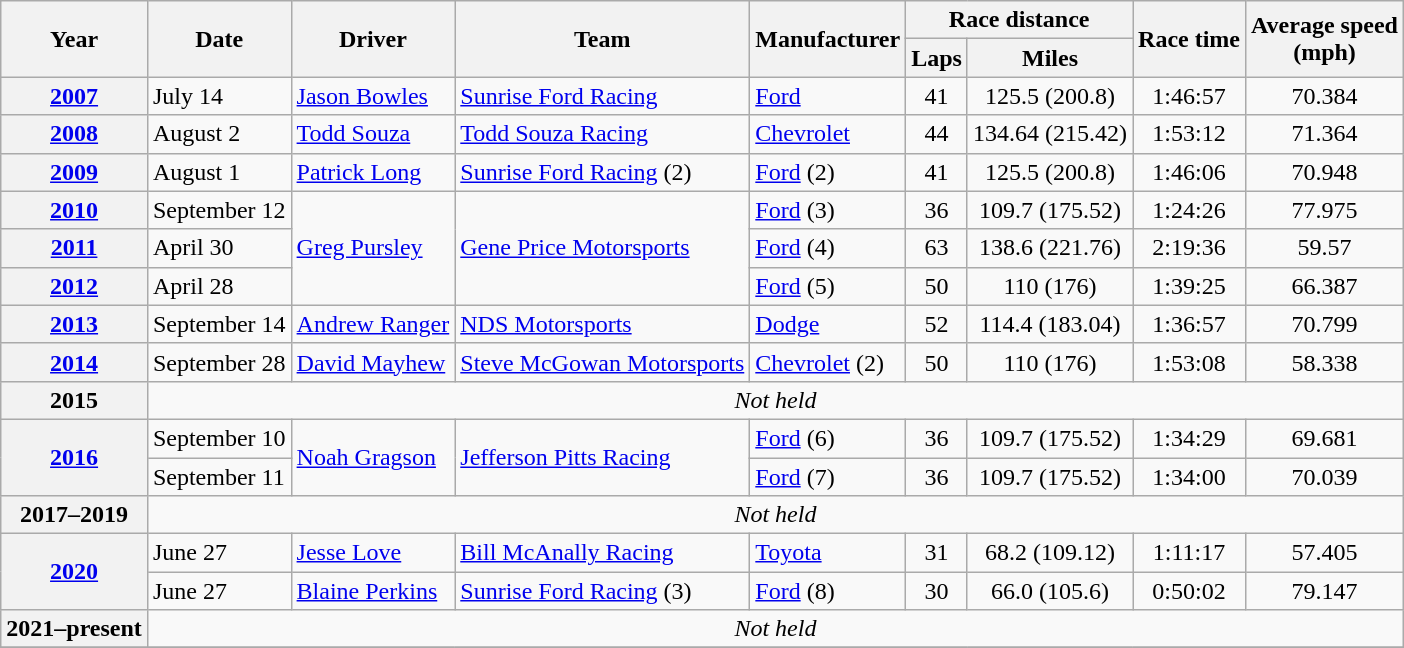<table class="wikitable">
<tr>
<th rowspan="2">Year</th>
<th rowspan="2">Date</th>
<th rowspan="2">Driver</th>
<th rowspan="2">Team</th>
<th rowspan="2">Manufacturer</th>
<th colspan="2">Race distance</th>
<th rowspan="2">Race time</th>
<th rowspan="2">Average speed<br>(mph)</th>
</tr>
<tr>
<th>Laps</th>
<th>Miles</th>
</tr>
<tr>
<th><a href='#'>2007</a></th>
<td>July 14</td>
<td><a href='#'>Jason Bowles</a></td>
<td><a href='#'>Sunrise Ford Racing</a></td>
<td><a href='#'>Ford</a></td>
<td align="center">41</td>
<td align="center">125.5 (200.8)</td>
<td align="center">1:46:57</td>
<td align="center">70.384</td>
</tr>
<tr>
<th><a href='#'>2008</a></th>
<td>August 2</td>
<td><a href='#'>Todd Souza</a></td>
<td><a href='#'>Todd Souza Racing</a></td>
<td><a href='#'>Chevrolet</a></td>
<td align="center">44</td>
<td align="center">134.64 (215.42)</td>
<td align="center">1:53:12</td>
<td align="center">71.364</td>
</tr>
<tr>
<th><a href='#'>2009</a></th>
<td>August 1</td>
<td><a href='#'>Patrick Long</a></td>
<td><a href='#'>Sunrise Ford Racing</a> (2)</td>
<td><a href='#'>Ford</a> (2)</td>
<td align="center">41</td>
<td align="center">125.5 (200.8)</td>
<td align="center">1:46:06</td>
<td align="center">70.948</td>
</tr>
<tr>
<th><a href='#'>2010</a></th>
<td>September 12</td>
<td rowspan=3><a href='#'>Greg Pursley</a></td>
<td rowspan=3><a href='#'>Gene Price Motorsports</a></td>
<td><a href='#'>Ford</a> (3)</td>
<td align="center">36</td>
<td align="center">109.7 (175.52)</td>
<td align="center">1:24:26</td>
<td align="center">77.975</td>
</tr>
<tr>
<th><a href='#'>2011</a></th>
<td>April 30</td>
<td><a href='#'>Ford</a> (4)</td>
<td align="center">63</td>
<td align="center">138.6 (221.76)</td>
<td align="center">2:19:36</td>
<td align="center">59.57</td>
</tr>
<tr>
<th><a href='#'>2012</a></th>
<td>April 28</td>
<td><a href='#'>Ford</a> (5)</td>
<td align="center">50</td>
<td align="center">110 (176)</td>
<td align="center">1:39:25</td>
<td align="center">66.387</td>
</tr>
<tr>
<th><a href='#'>2013</a></th>
<td>September 14</td>
<td><a href='#'>Andrew Ranger</a></td>
<td><a href='#'>NDS Motorsports</a></td>
<td><a href='#'>Dodge</a></td>
<td align="center">52</td>
<td align="center">114.4 (183.04)</td>
<td align="center">1:36:57</td>
<td align="center">70.799</td>
</tr>
<tr>
<th><a href='#'>2014</a></th>
<td>September 28</td>
<td><a href='#'>David Mayhew</a></td>
<td><a href='#'>Steve McGowan Motorsports</a></td>
<td><a href='#'>Chevrolet</a> (2)</td>
<td align="center">50</td>
<td align="center">110 (176)</td>
<td align="center">1:53:08</td>
<td align="center">58.338</td>
</tr>
<tr>
<th>2015</th>
<td colspan="8" align="center"><em>Not held</em></td>
</tr>
<tr>
<th rowspan=2><a href='#'>2016</a></th>
<td>September 10</td>
<td rowspan=2><a href='#'>Noah Gragson</a></td>
<td rowspan=2><a href='#'>Jefferson Pitts Racing</a></td>
<td><a href='#'>Ford</a> (6)</td>
<td align="center">36</td>
<td align="center">109.7 (175.52)</td>
<td align="center">1:34:29</td>
<td align="center">69.681</td>
</tr>
<tr>
<td>September 11</td>
<td><a href='#'>Ford</a> (7)</td>
<td align="center">36</td>
<td align="center">109.7 (175.52)</td>
<td align="center">1:34:00</td>
<td align="center">70.039</td>
</tr>
<tr>
<th>2017–2019</th>
<td colspan="8" align="center"><em>Not held</em></td>
</tr>
<tr>
<th rowspan=2><a href='#'>2020</a></th>
<td>June 27</td>
<td><a href='#'>Jesse Love</a></td>
<td><a href='#'>Bill McAnally Racing</a></td>
<td><a href='#'>Toyota</a></td>
<td align="center">31</td>
<td align="center">68.2 (109.12)</td>
<td align="center">1:11:17</td>
<td align="center">57.405</td>
</tr>
<tr>
<td>June 27</td>
<td><a href='#'>Blaine Perkins</a></td>
<td><a href='#'>Sunrise Ford Racing</a> (3)</td>
<td><a href='#'>Ford</a> (8)</td>
<td align="center">30</td>
<td align="center">66.0 (105.6)</td>
<td align="center">0:50:02</td>
<td align="center">79.147</td>
</tr>
<tr>
<th>2021–present</th>
<td colspan="8" align="center"><em>Not held</em></td>
</tr>
<tr>
</tr>
</table>
